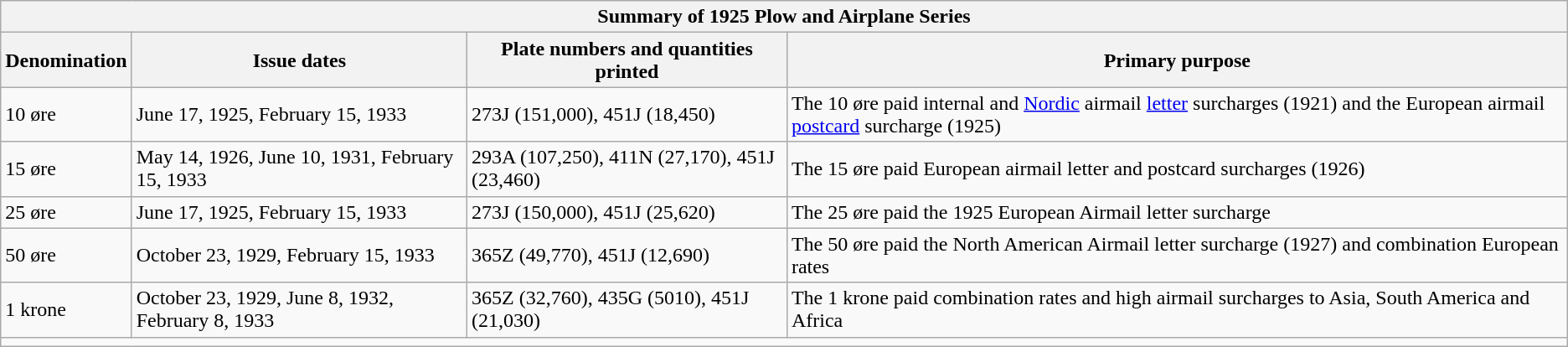<table class="wikitable" border="1">
<tr>
<th colspan="4">Summary of 1925 Plow and Airplane Series</th>
</tr>
<tr>
<th>Denomination</th>
<th>Issue dates</th>
<th>Plate numbers and quantities printed</th>
<th>Primary purpose</th>
</tr>
<tr>
<td>10 øre</td>
<td>June 17, 1925, February 15, 1933</td>
<td>273J (151,000), 451J (18,450)</td>
<td>The 10 øre paid internal and <a href='#'>Nordic</a> airmail <a href='#'>letter</a> surcharges (1921) and the European airmail <a href='#'>postcard</a> surcharge (1925)</td>
</tr>
<tr>
<td>15 øre</td>
<td>May 14, 1926, June 10, 1931, February 15, 1933</td>
<td>293A (107,250), 411N (27,170), 451J (23,460)</td>
<td>The 15 øre paid European airmail letter and postcard surcharges (1926)</td>
</tr>
<tr>
<td>25 øre</td>
<td>June 17, 1925, February 15, 1933</td>
<td>273J (150,000), 451J (25,620)</td>
<td>The 25 øre paid the 1925 European Airmail letter surcharge</td>
</tr>
<tr>
<td>50 øre</td>
<td>October 23, 1929, February 15, 1933</td>
<td>365Z (49,770), 451J (12,690)</td>
<td>The 50 øre paid the North American Airmail letter surcharge (1927) and combination European rates</td>
</tr>
<tr>
<td>1 krone</td>
<td>October 23, 1929, June 8, 1932, February 8, 1933</td>
<td>365Z (32,760), 435G (5010), 451J (21,030)</td>
<td>The 1 krone paid combination rates and high airmail surcharges to Asia, South America and Africa</td>
</tr>
<tr>
<td colspan="4"></td>
</tr>
</table>
